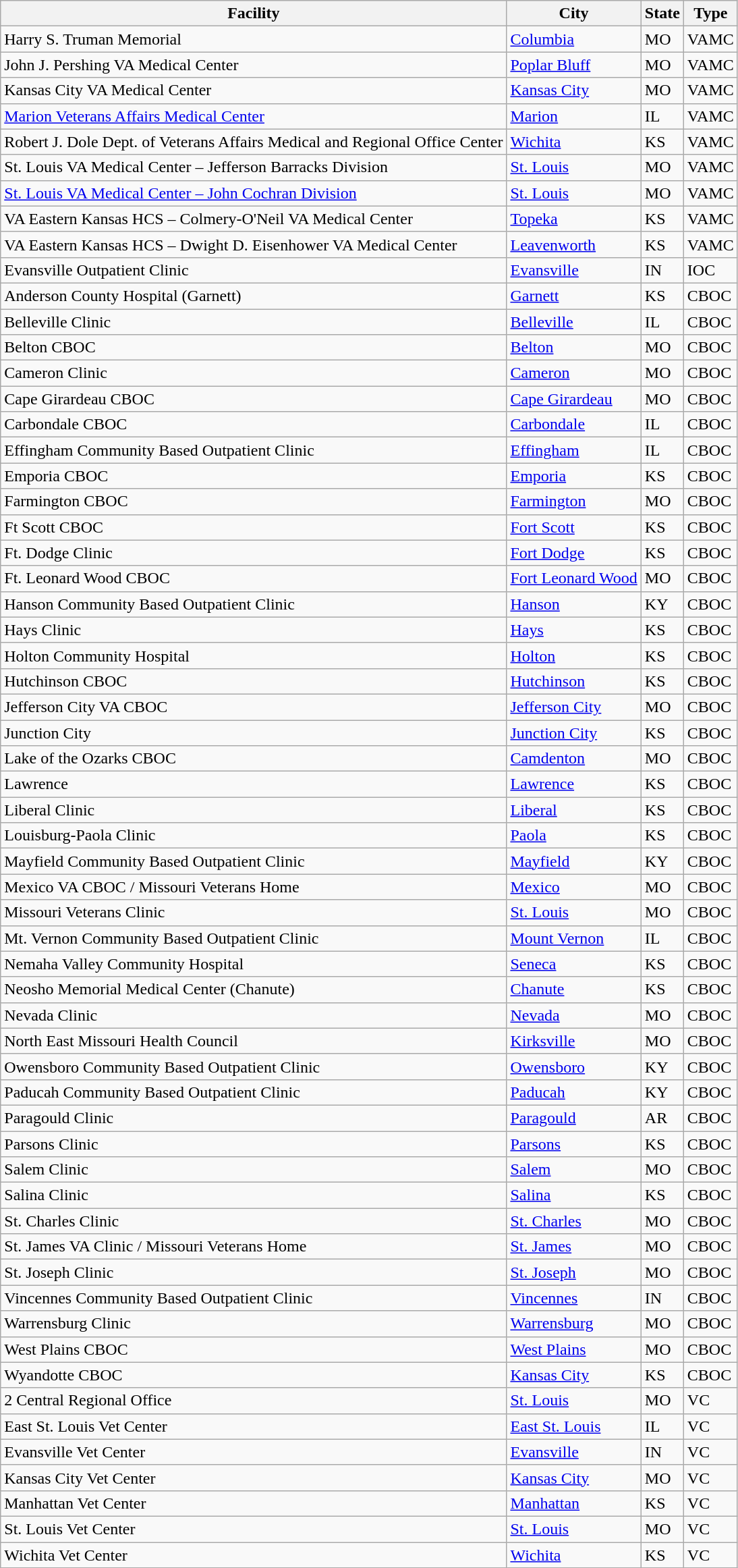<table id="VISN15" class="wikitable sortable">
<tr>
<th>Facility</th>
<th>City</th>
<th>State</th>
<th>Type</th>
</tr>
<tr>
<td>Harry S. Truman Memorial</td>
<td><a href='#'>Columbia</a></td>
<td>MO</td>
<td>VAMC</td>
</tr>
<tr>
<td>John J. Pershing VA Medical Center</td>
<td><a href='#'>Poplar Bluff</a></td>
<td>MO</td>
<td>VAMC</td>
</tr>
<tr>
<td>Kansas City VA Medical Center</td>
<td><a href='#'>Kansas City</a></td>
<td>MO</td>
<td>VAMC</td>
</tr>
<tr>
<td><a href='#'>Marion Veterans Affairs Medical Center</a></td>
<td><a href='#'>Marion</a></td>
<td>IL</td>
<td>VAMC</td>
</tr>
<tr>
<td>Robert J. Dole Dept. of Veterans Affairs Medical and Regional Office Center</td>
<td><a href='#'>Wichita</a></td>
<td>KS</td>
<td>VAMC</td>
</tr>
<tr>
<td>St. Louis VA Medical Center – Jefferson Barracks Division</td>
<td><a href='#'>St. Louis</a></td>
<td>MO</td>
<td>VAMC</td>
</tr>
<tr>
<td><a href='#'>St. Louis VA Medical Center – John Cochran Division</a></td>
<td><a href='#'>St. Louis</a></td>
<td>MO</td>
<td>VAMC</td>
</tr>
<tr>
<td>VA Eastern Kansas HCS – Colmery-O'Neil VA Medical Center</td>
<td><a href='#'>Topeka</a></td>
<td>KS</td>
<td>VAMC</td>
</tr>
<tr>
<td>VA Eastern Kansas HCS – Dwight D. Eisenhower VA Medical Center</td>
<td><a href='#'>Leavenworth</a></td>
<td>KS</td>
<td>VAMC</td>
</tr>
<tr>
<td>Evansville Outpatient Clinic</td>
<td><a href='#'>Evansville</a></td>
<td>IN</td>
<td>IOC</td>
</tr>
<tr>
<td>Anderson County Hospital (Garnett)</td>
<td><a href='#'>Garnett</a></td>
<td>KS</td>
<td>CBOC</td>
</tr>
<tr>
<td>Belleville Clinic</td>
<td><a href='#'>Belleville</a></td>
<td>IL</td>
<td>CBOC</td>
</tr>
<tr>
<td>Belton CBOC</td>
<td><a href='#'>Belton</a></td>
<td>MO</td>
<td>CBOC</td>
</tr>
<tr>
<td>Cameron Clinic</td>
<td><a href='#'>Cameron</a></td>
<td>MO</td>
<td>CBOC</td>
</tr>
<tr>
<td>Cape Girardeau CBOC</td>
<td><a href='#'>Cape Girardeau</a></td>
<td>MO</td>
<td>CBOC</td>
</tr>
<tr>
<td>Carbondale CBOC</td>
<td><a href='#'>Carbondale</a></td>
<td>IL</td>
<td>CBOC</td>
</tr>
<tr>
<td>Effingham Community Based Outpatient Clinic</td>
<td><a href='#'>Effingham</a></td>
<td>IL</td>
<td>CBOC</td>
</tr>
<tr>
<td>Emporia CBOC</td>
<td><a href='#'>Emporia</a></td>
<td>KS</td>
<td>CBOC</td>
</tr>
<tr>
<td>Farmington CBOC</td>
<td><a href='#'>Farmington</a></td>
<td>MO</td>
<td>CBOC</td>
</tr>
<tr>
<td>Ft Scott CBOC</td>
<td><a href='#'>Fort Scott</a></td>
<td>KS</td>
<td>CBOC</td>
</tr>
<tr>
<td>Ft. Dodge Clinic</td>
<td><a href='#'>Fort Dodge</a></td>
<td>KS</td>
<td>CBOC</td>
</tr>
<tr>
<td>Ft. Leonard Wood CBOC</td>
<td><a href='#'>Fort Leonard Wood</a></td>
<td>MO</td>
<td>CBOC</td>
</tr>
<tr>
<td>Hanson Community Based Outpatient Clinic</td>
<td><a href='#'>Hanson</a></td>
<td>KY</td>
<td>CBOC</td>
</tr>
<tr>
<td>Hays Clinic</td>
<td><a href='#'>Hays</a></td>
<td>KS</td>
<td>CBOC</td>
</tr>
<tr>
<td>Holton Community Hospital</td>
<td><a href='#'>Holton</a></td>
<td>KS</td>
<td>CBOC</td>
</tr>
<tr>
<td>Hutchinson CBOC</td>
<td><a href='#'>Hutchinson</a></td>
<td>KS</td>
<td>CBOC</td>
</tr>
<tr>
<td>Jefferson City VA CBOC</td>
<td><a href='#'>Jefferson City</a></td>
<td>MO</td>
<td>CBOC</td>
</tr>
<tr>
<td>Junction City</td>
<td><a href='#'>Junction City</a></td>
<td>KS</td>
<td>CBOC</td>
</tr>
<tr>
<td>Lake of the Ozarks CBOC</td>
<td><a href='#'>Camdenton</a></td>
<td>MO</td>
<td>CBOC</td>
</tr>
<tr>
<td>Lawrence</td>
<td><a href='#'>Lawrence</a></td>
<td>KS</td>
<td>CBOC</td>
</tr>
<tr>
<td>Liberal Clinic</td>
<td><a href='#'>Liberal</a></td>
<td>KS</td>
<td>CBOC</td>
</tr>
<tr>
<td>Louisburg-Paola Clinic</td>
<td><a href='#'>Paola</a></td>
<td>KS</td>
<td>CBOC</td>
</tr>
<tr>
<td>Mayfield Community Based Outpatient Clinic</td>
<td><a href='#'>Mayfield</a></td>
<td>KY</td>
<td>CBOC</td>
</tr>
<tr>
<td>Mexico VA CBOC / Missouri Veterans Home</td>
<td><a href='#'>Mexico</a></td>
<td>MO</td>
<td>CBOC</td>
</tr>
<tr>
<td>Missouri Veterans Clinic</td>
<td><a href='#'>St. Louis</a></td>
<td>MO</td>
<td>CBOC</td>
</tr>
<tr>
<td>Mt. Vernon Community Based Outpatient Clinic</td>
<td><a href='#'>Mount Vernon</a></td>
<td>IL</td>
<td>CBOC</td>
</tr>
<tr>
<td>Nemaha Valley Community Hospital</td>
<td><a href='#'>Seneca</a></td>
<td>KS</td>
<td>CBOC</td>
</tr>
<tr>
<td>Neosho Memorial Medical Center (Chanute)</td>
<td><a href='#'>Chanute</a></td>
<td>KS</td>
<td>CBOC</td>
</tr>
<tr>
<td>Nevada Clinic</td>
<td><a href='#'>Nevada</a></td>
<td>MO</td>
<td>CBOC</td>
</tr>
<tr>
<td>North East Missouri Health Council</td>
<td><a href='#'>Kirksville</a></td>
<td>MO</td>
<td>CBOC</td>
</tr>
<tr>
<td>Owensboro Community Based Outpatient Clinic</td>
<td><a href='#'>Owensboro</a></td>
<td>KY</td>
<td>CBOC</td>
</tr>
<tr>
<td>Paducah Community Based Outpatient Clinic</td>
<td><a href='#'>Paducah</a></td>
<td>KY</td>
<td>CBOC</td>
</tr>
<tr>
<td>Paragould Clinic</td>
<td><a href='#'>Paragould</a></td>
<td>AR</td>
<td>CBOC</td>
</tr>
<tr>
<td>Parsons Clinic</td>
<td><a href='#'>Parsons</a></td>
<td>KS</td>
<td>CBOC</td>
</tr>
<tr>
<td>Salem Clinic</td>
<td><a href='#'>Salem</a></td>
<td>MO</td>
<td>CBOC</td>
</tr>
<tr>
<td>Salina Clinic</td>
<td><a href='#'>Salina</a></td>
<td>KS</td>
<td>CBOC</td>
</tr>
<tr>
<td>St. Charles Clinic</td>
<td><a href='#'>St. Charles</a></td>
<td>MO</td>
<td>CBOC</td>
</tr>
<tr>
<td>St. James VA Clinic / Missouri Veterans Home</td>
<td><a href='#'>St. James</a></td>
<td>MO</td>
<td>CBOC</td>
</tr>
<tr>
<td>St. Joseph Clinic</td>
<td><a href='#'>St. Joseph</a></td>
<td>MO</td>
<td>CBOC</td>
</tr>
<tr>
<td>Vincennes Community Based Outpatient Clinic</td>
<td><a href='#'>Vincennes</a></td>
<td>IN</td>
<td>CBOC</td>
</tr>
<tr>
<td>Warrensburg Clinic</td>
<td><a href='#'>Warrensburg</a></td>
<td>MO</td>
<td>CBOC</td>
</tr>
<tr>
<td>West Plains CBOC</td>
<td><a href='#'>West Plains</a></td>
<td>MO</td>
<td>CBOC</td>
</tr>
<tr>
<td>Wyandotte CBOC</td>
<td><a href='#'>Kansas City</a></td>
<td>KS</td>
<td>CBOC</td>
</tr>
<tr>
<td>2 Central Regional Office</td>
<td><a href='#'>St. Louis</a></td>
<td>MO</td>
<td>VC</td>
</tr>
<tr>
<td>East St. Louis Vet Center</td>
<td><a href='#'>East St. Louis</a></td>
<td>IL</td>
<td>VC</td>
</tr>
<tr>
<td>Evansville Vet Center</td>
<td><a href='#'>Evansville</a></td>
<td>IN</td>
<td>VC</td>
</tr>
<tr>
<td>Kansas City Vet Center</td>
<td><a href='#'>Kansas City</a></td>
<td>MO</td>
<td>VC</td>
</tr>
<tr>
<td>Manhattan Vet Center</td>
<td><a href='#'>Manhattan</a></td>
<td>KS</td>
<td>VC</td>
</tr>
<tr>
<td>St. Louis Vet Center</td>
<td><a href='#'>St. Louis</a></td>
<td>MO</td>
<td>VC</td>
</tr>
<tr>
<td>Wichita Vet Center</td>
<td><a href='#'>Wichita</a></td>
<td>KS</td>
<td>VC</td>
</tr>
</table>
